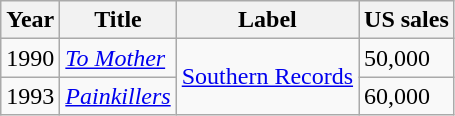<table class="wikitable">
<tr>
<th>Year</th>
<th>Title</th>
<th>Label</th>
<th>US sales</th>
</tr>
<tr>
<td>1990</td>
<td><em><a href='#'>To Mother</a></em></td>
<td rowspan="2"><a href='#'>Southern Records</a></td>
<td>50,000</td>
</tr>
<tr>
<td>1993</td>
<td><em><a href='#'>Painkillers</a></em></td>
<td>60,000</td>
</tr>
</table>
